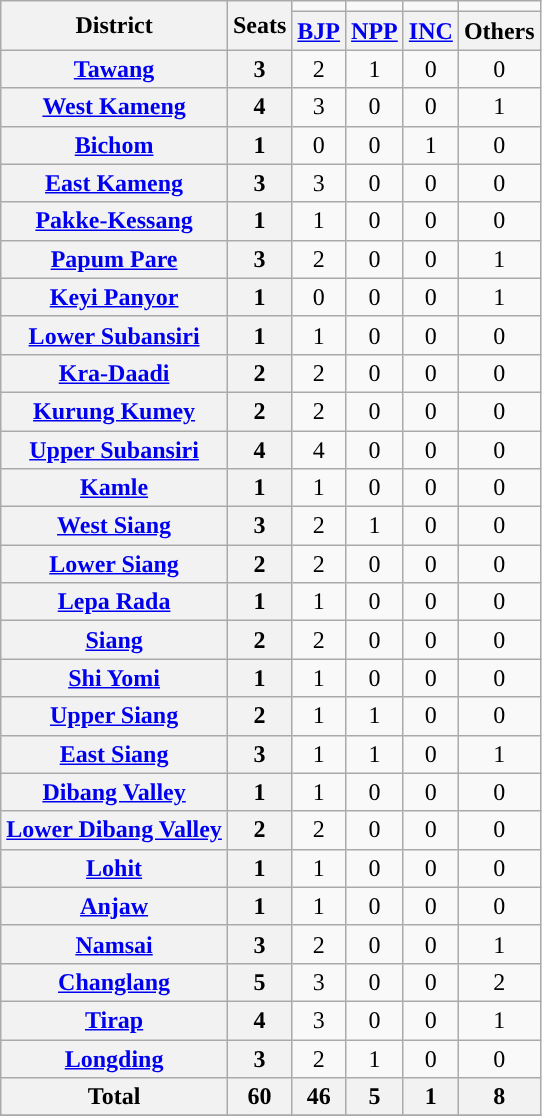<table class="wikitable" style="text-align:center;">
<tr>
<th rowspan="2">District</th>
<th rowspan="2">Seats</th>
<td></td>
<td></td>
<td></td>
<td></td>
</tr>
<tr>
<th><a href='#'>BJP</a></th>
<th><a href='#'>NPP</a></th>
<th><a href='#'>INC</a></th>
<th>Others</th>
</tr>
<tr>
<th><a href='#'>Tawang</a></th>
<th>3</th>
<td style="background:">2</td>
<td>1</td>
<td>0</td>
<td>0</td>
</tr>
<tr>
<th><a href='#'>West Kameng</a></th>
<th>4</th>
<td style="background:">3</td>
<td>0</td>
<td>0</td>
<td>1</td>
</tr>
<tr>
<th><a href='#'>Bichom</a></th>
<th>1</th>
<td>0</td>
<td>0</td>
<td style="background:">1</td>
<td>0</td>
</tr>
<tr>
<th><a href='#'>East Kameng</a></th>
<th>3</th>
<td style="background:">3</td>
<td>0</td>
<td>0</td>
<td>0</td>
</tr>
<tr>
<th><a href='#'>Pakke-Kessang</a></th>
<th>1</th>
<td style="background:">1</td>
<td>0</td>
<td>0</td>
<td>0</td>
</tr>
<tr>
<th><a href='#'>Papum Pare</a></th>
<th>3</th>
<td style="background:">2</td>
<td>0</td>
<td>0</td>
<td>1</td>
</tr>
<tr>
<th><a href='#'>Keyi Panyor</a></th>
<th>1</th>
<td>0</td>
<td>0</td>
<td>0</td>
<td style="background:">1</td>
</tr>
<tr>
<th><a href='#'>Lower Subansiri</a></th>
<th>1</th>
<td style="background:">1</td>
<td>0</td>
<td>0</td>
<td>0</td>
</tr>
<tr>
<th><a href='#'>Kra-Daadi</a></th>
<th>2</th>
<td style="background:">2</td>
<td>0</td>
<td>0</td>
<td>0</td>
</tr>
<tr>
<th><a href='#'>Kurung Kumey</a></th>
<th>2</th>
<td style="background:">2</td>
<td>0</td>
<td>0</td>
<td>0</td>
</tr>
<tr>
<th><a href='#'>Upper Subansiri</a></th>
<th>4</th>
<td style="background:">4</td>
<td>0</td>
<td>0</td>
<td>0</td>
</tr>
<tr>
<th><a href='#'>Kamle</a></th>
<th>1</th>
<td style="background:">1</td>
<td>0</td>
<td>0</td>
<td>0</td>
</tr>
<tr>
<th><a href='#'>West Siang</a></th>
<th>3</th>
<td style="background:">2</td>
<td>1</td>
<td>0</td>
<td>0</td>
</tr>
<tr>
<th><a href='#'>Lower Siang</a></th>
<th>2</th>
<td style="background:">2</td>
<td>0</td>
<td>0</td>
<td>0</td>
</tr>
<tr>
<th><a href='#'>Lepa Rada</a></th>
<th>1</th>
<td style="background:">1</td>
<td>0</td>
<td>0</td>
<td>0</td>
</tr>
<tr>
<th><a href='#'>Siang</a></th>
<th>2</th>
<td style="background:">2</td>
<td>0</td>
<td>0</td>
<td>0</td>
</tr>
<tr>
<th><a href='#'>Shi Yomi</a></th>
<th>1</th>
<td style="background:">1</td>
<td>0</td>
<td>0</td>
<td>0</td>
</tr>
<tr>
<th><a href='#'>Upper Siang</a></th>
<th>2</th>
<td>1</td>
<td>1</td>
<td>0</td>
<td>0</td>
</tr>
<tr>
<th><a href='#'>East Siang</a></th>
<th>3</th>
<td>1</td>
<td>1</td>
<td>0</td>
<td>1</td>
</tr>
<tr>
<th><a href='#'>Dibang Valley</a></th>
<th>1</th>
<td style="background:">1</td>
<td>0</td>
<td>0</td>
<td>0</td>
</tr>
<tr>
<th><a href='#'>Lower Dibang Valley</a></th>
<th>2</th>
<td style="background:">2</td>
<td>0</td>
<td>0</td>
<td>0</td>
</tr>
<tr>
<th><a href='#'>Lohit</a></th>
<th>1</th>
<td style="background:">1</td>
<td>0</td>
<td>0</td>
<td>0</td>
</tr>
<tr>
<th><a href='#'>Anjaw</a></th>
<th>1</th>
<td style="background:">1</td>
<td>0</td>
<td>0</td>
<td>0</td>
</tr>
<tr>
<th><a href='#'>Namsai</a></th>
<th>3</th>
<td style="background:">2</td>
<td>0</td>
<td>0</td>
<td>1</td>
</tr>
<tr>
<th><a href='#'>Changlang</a></th>
<th>5</th>
<td style="background:">3</td>
<td>0</td>
<td>0</td>
<td>2</td>
</tr>
<tr>
<th><a href='#'>Tirap</a></th>
<th>4</th>
<td style="background:">3</td>
<td>0</td>
<td>0</td>
<td>1</td>
</tr>
<tr>
<th><a href='#'>Longding</a></th>
<th>3</th>
<td style="background:">2</td>
<td>1</td>
<td>0</td>
<td>0</td>
</tr>
<tr>
<th>Total</th>
<th>60</th>
<th>46</th>
<th>5</th>
<th>1</th>
<th>8</th>
</tr>
<tr>
</tr>
</table>
